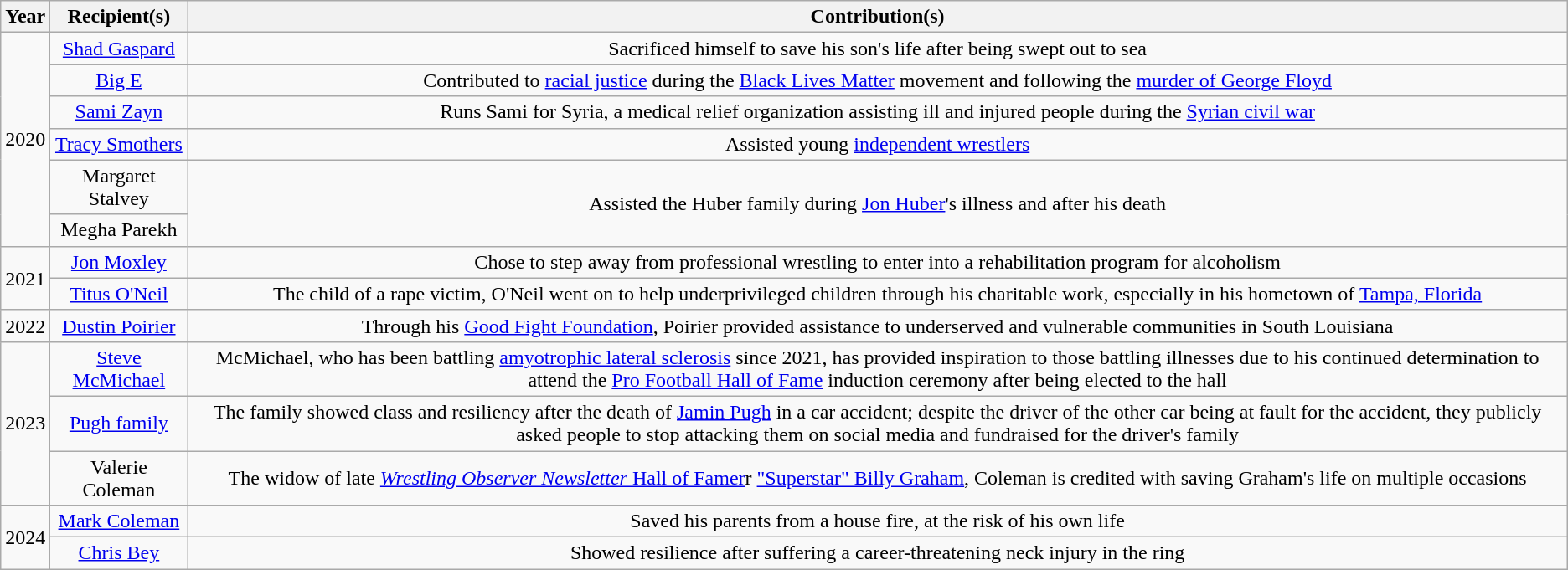<table class="wikitable sortable" style="text-align: center">
<tr>
<th>Year</th>
<th>Recipient(s)</th>
<th>Contribution(s)</th>
</tr>
<tr>
<td rowspan=6>2020</td>
<td><a href='#'>Shad Gaspard</a></td>
<td>Sacrificed himself to save his son's life after being swept out to sea</td>
</tr>
<tr>
<td><a href='#'>Big E</a></td>
<td>Contributed to <a href='#'>racial justice</a> during the <a href='#'>Black Lives Matter</a> movement and following the <a href='#'>murder of George Floyd</a></td>
</tr>
<tr>
<td><a href='#'>Sami Zayn</a></td>
<td>Runs Sami for Syria, a medical relief organization assisting ill and injured people during the <a href='#'>Syrian civil war</a></td>
</tr>
<tr>
<td><a href='#'>Tracy Smothers</a></td>
<td>Assisted young <a href='#'>independent wrestlers</a></td>
</tr>
<tr>
<td>Margaret Stalvey</td>
<td rowspan=2>Assisted the Huber family during <a href='#'>Jon Huber</a>'s illness and after his death</td>
</tr>
<tr>
<td>Megha Parekh</td>
</tr>
<tr>
<td rowspan=2>2021</td>
<td><a href='#'>Jon Moxley</a></td>
<td>Chose to step away from professional wrestling to enter into a rehabilitation program for alcoholism</td>
</tr>
<tr>
<td><a href='#'>Titus O'Neil</a></td>
<td>The child of a rape victim, O'Neil went on to help underprivileged children through his charitable work, especially in his hometown of <a href='#'>Tampa, Florida</a></td>
</tr>
<tr>
<td>2022</td>
<td><a href='#'>Dustin Poirier</a></td>
<td>Through his <a href='#'>Good Fight Foundation</a>,  Poirier provided assistance to underserved and vulnerable communities in South Louisiana</td>
</tr>
<tr>
<td rowspan=3>2023</td>
<td><a href='#'>Steve McMichael</a></td>
<td>McMichael, who has been battling <a href='#'>amyotrophic lateral sclerosis</a> since 2021, has provided inspiration to those battling illnesses due to his continued determination to attend the <a href='#'>Pro Football Hall of Fame</a> induction ceremony after being elected to the hall</td>
</tr>
<tr>
<td><a href='#'>Pugh family</a></td>
<td>The family showed class and resiliency after the death of <a href='#'>Jamin Pugh</a> in a car accident; despite the driver of the other car being at fault for the accident, they publicly asked people to stop attacking them on social media and fundraised for the driver's family</td>
</tr>
<tr>
<td>Valerie Coleman</td>
<td>The widow of late <a href='#'><em>Wrestling Observer Newsletter</em> Hall of Famer</a>r <a href='#'>"Superstar" Billy Graham</a>, Coleman is credited with saving Graham's life on multiple occasions</td>
</tr>
<tr>
<td rowspan="2">2024</td>
<td><a href='#'>Mark Coleman</a></td>
<td>Saved his parents from a house fire, at the risk of his own life</td>
</tr>
<tr>
<td><a href='#'>Chris Bey</a></td>
<td>Showed resilience after suffering a career-threatening neck injury in the ring</td>
</tr>
</table>
